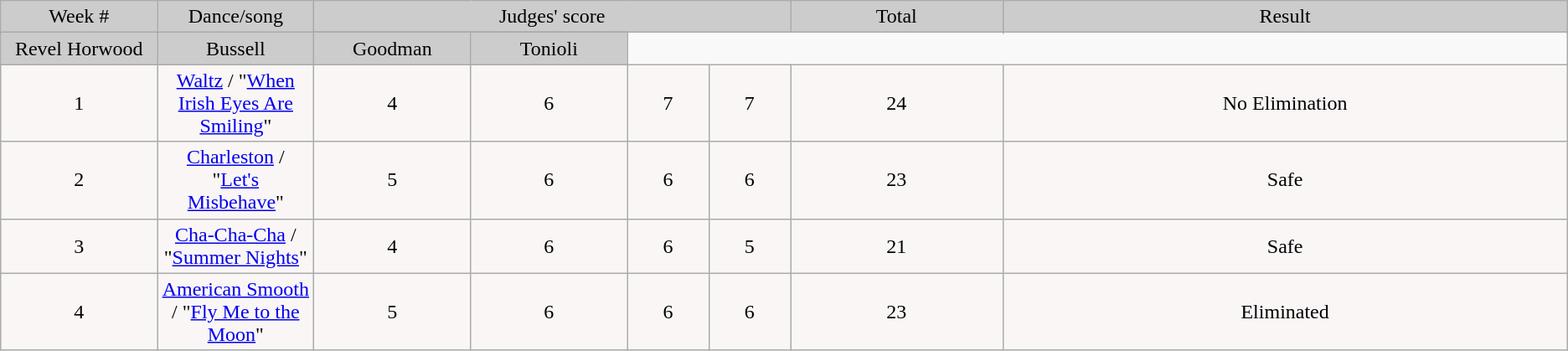<table class="wikitable">
<tr>
<td rowspan="2" bgcolor="CCCCCC" align="Center">Week #</td>
<td rowspan="2" bgcolor="CCCCCC" align="Center">Dance/song</td>
<td colspan="4" bgcolor="CCCCCC" align="Center">Judges' score</td>
<td rowspan="2" bgcolor="CCCCCC" align="Center">Total</td>
<td rowspan="2" bgcolor="CCCCCC" align="Center">Result</td>
</tr>
<tr>
</tr>
<tr>
<td bgcolor="CCCCCC" width="10%" align="center">Revel Horwood</td>
<td bgcolor="CCCCCC" width="10%" align="center">Bussell</td>
<td bgcolor="CCCCCC" width="10%" align="center">Goodman</td>
<td bgcolor="CCCCCC" width="10%" align="center">Tonioli</td>
</tr>
<tr>
</tr>
<tr>
<td align="center" bgcolor="FAF6F6">1</td>
<td align="center" bgcolor="FAF6F6"><a href='#'>Waltz</a> / "<a href='#'>When Irish Eyes Are Smiling</a>"</td>
<td align="center" bgcolor="FAF6F6">4</td>
<td align="center" bgcolor="FAF6F6">6</td>
<td align="center" bgcolor="FAF6F6">7</td>
<td align="center" bgcolor="FAF6F6">7</td>
<td align="center" bgcolor="FAF6F6">24</td>
<td align="center" bgcolor="FAF6F6">No Elimination</td>
</tr>
<tr>
<td align="center" bgcolor="FAF6F6">2</td>
<td align="center" bgcolor="FAF6F6"><a href='#'>Charleston</a> / "<a href='#'>Let's Misbehave</a>"</td>
<td align="center" bgcolor="FAF6F6">5</td>
<td align="center" bgcolor="FAF6F6">6</td>
<td align="center" bgcolor="FAF6F6">6</td>
<td align="center" bgcolor="FAF6F6">6</td>
<td align="center" bgcolor="FAF6F6">23</td>
<td align="center" bgcolor="FAF6F6">Safe</td>
</tr>
<tr>
<td align="center" bgcolor="FAF6F6">3</td>
<td align="center" bgcolor="FAF6F6"><a href='#'>Cha-Cha-Cha</a> / "<a href='#'>Summer Nights</a>"</td>
<td align="center" bgcolor="FAF6F6">4</td>
<td align="center" bgcolor="FAF6F6">6</td>
<td align="center" bgcolor="FAF6F6">6</td>
<td align="center" bgcolor="FAF6F6">5</td>
<td align="center" bgcolor="FAF6F6">21</td>
<td align="center" bgcolor="FAF6F6">Safe</td>
</tr>
<tr>
<td align="center" bgcolor="FAF6F6">4</td>
<td align="center" bgcolor="FAF6F6"><a href='#'>American Smooth</a> / "<a href='#'>Fly Me to the Moon</a>"</td>
<td align="center" bgcolor="FAF6F6">5</td>
<td align="center" bgcolor="FAF6F6">6</td>
<td align="center" bgcolor="FAF6F6">6</td>
<td align="center" bgcolor="FAF6F6">6</td>
<td align="center" bgcolor="FAF6F6">23</td>
<td align="center" bgcolor="FAF6F6">Eliminated</td>
</tr>
</table>
